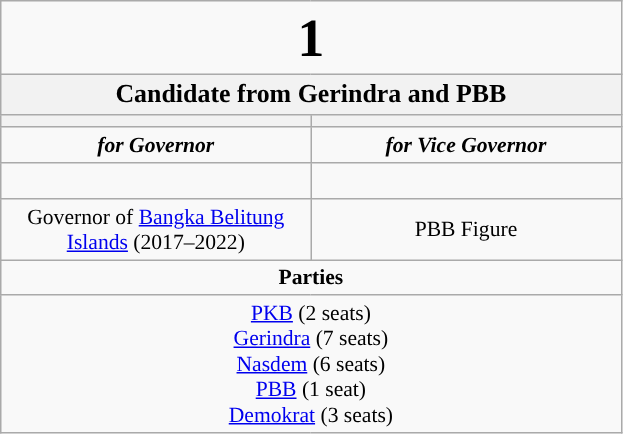<table class="wikitable" style="font-size:90%; text-align:center;">
<tr>
<td colspan=2><big><big><big><big><big><strong>1</strong></big></big></big></big></big></td>
</tr>
<tr>
<th colspan=2><strong><big>Candidate from Gerindra and PBB</big></strong></th>
</tr>
<tr>
<th style="width:3em; font-size:135%; background:#"><a href='#'></a></th>
<th style="width:3em; font-size:135%; background:#"></th>
</tr>
<tr style="color:#000; font-size:100%; background:#">
<td style="width:3em; width:200px;"><strong><em>for Governor</em></strong></td>
<td style="width:3em; width:200px;"><strong><em>for Vice Governor</em></strong></td>
</tr>
<tr>
<td><br></td>
<td></td>
</tr>
<tr>
<td>Governor of <a href='#'>Bangka Belitung Islands</a> (2017–2022)</td>
<td>PBB Figure</td>
</tr>
<tr>
<td colspan=2 style="background:#"><strong>Parties</strong></td>
</tr>
<tr>
<td colspan=2> <a href='#'>PKB</a> (2 seats)<br><a href='#'>Gerindra</a> (7 seats)<br><a href='#'>Nasdem</a> (6 seats)<br><a href='#'>PBB</a> (1 seat)<br><a href='#'>Demokrat</a> (3 seats)</td>
</tr>
</table>
